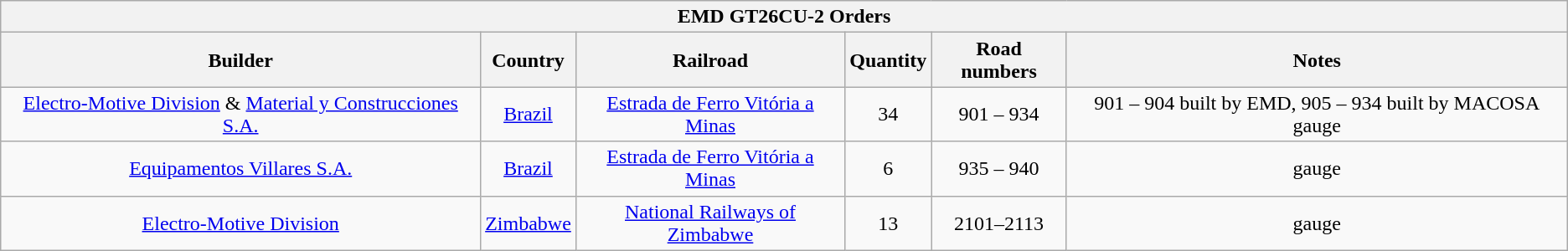<table class="wikitable">
<tr>
<th colspan="6">EMD GT26CU-2 Orders</th>
</tr>
<tr>
<th>Builder</th>
<th>Country</th>
<th>Railroad</th>
<th>Quantity</th>
<th>Road numbers</th>
<th>Notes</th>
</tr>
<tr align="center">
<td><a href='#'>Electro-Motive Division</a> & <a href='#'>Material y Construcciones S.A.</a></td>
<td><a href='#'>Brazil</a></td>
<td><a href='#'>Estrada de Ferro Vitória a Minas</a></td>
<td>34</td>
<td>901 – 934</td>
<td>901 – 904 built by EMD, 905 – 934 built by MACOSA  gauge</td>
</tr>
<tr align="center">
<td><a href='#'>Equipamentos Villares S.A.</a></td>
<td><a href='#'>Brazil</a></td>
<td><a href='#'>Estrada de Ferro Vitória a Minas</a></td>
<td>6</td>
<td>935 – 940</td>
<td> gauge</td>
</tr>
<tr align="center">
<td><a href='#'>Electro-Motive Division</a></td>
<td><a href='#'>Zimbabwe</a></td>
<td><a href='#'>National Railways of Zimbabwe</a></td>
<td>13</td>
<td>2101–2113</td>
<td> gauge</td>
</tr>
</table>
